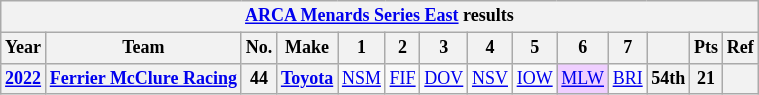<table class="wikitable" style="text-align:center; font-size:75%">
<tr>
<th colspan=15><a href='#'>ARCA Menards Series East</a> results</th>
</tr>
<tr>
<th>Year</th>
<th>Team</th>
<th>No.</th>
<th>Make</th>
<th>1</th>
<th>2</th>
<th>3</th>
<th>4</th>
<th>5</th>
<th>6</th>
<th>7</th>
<th></th>
<th>Pts</th>
<th>Ref</th>
</tr>
<tr>
<th><a href='#'>2022</a></th>
<th><a href='#'>Ferrier McClure Racing</a></th>
<th>44</th>
<th><a href='#'>Toyota</a></th>
<td><a href='#'>NSM</a></td>
<td><a href='#'>FIF</a></td>
<td><a href='#'>DOV</a></td>
<td><a href='#'>NSV</a></td>
<td><a href='#'>IOW</a></td>
<td style="background:#EFCFFF;"><a href='#'>MLW</a><br></td>
<td><a href='#'>BRI</a></td>
<th>54th</th>
<th>21</th>
<th></th>
</tr>
</table>
